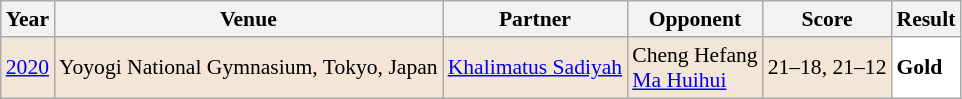<table class="sortable wikitable" style="font-size: 90%;">
<tr>
<th>Year</th>
<th>Venue</th>
<th>Partner</th>
<th>Opponent</th>
<th>Score</th>
<th>Result</th>
</tr>
<tr style="background:#F3E6D7">
<td align="center"><a href='#'>2020</a></td>
<td align="left">Yoyogi National Gymnasium, Tokyo, Japan</td>
<td align="left"> <a href='#'>Khalimatus Sadiyah</a></td>
<td align="left"> Cheng Hefang<br> <a href='#'>Ma Huihui</a></td>
<td align="left">21–18, 21–12</td>
<td style="text-align:left; background:white"> <strong>Gold</strong></td>
</tr>
</table>
